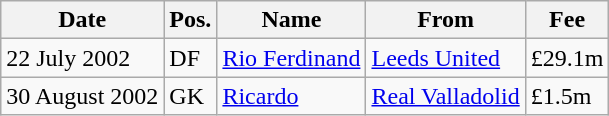<table class="wikitable">
<tr>
<th>Date</th>
<th>Pos.</th>
<th>Name</th>
<th>From</th>
<th>Fee</th>
</tr>
<tr>
<td>22 July 2002</td>
<td>DF</td>
<td> <a href='#'>Rio Ferdinand</a></td>
<td> <a href='#'>Leeds United</a></td>
<td>£29.1m</td>
</tr>
<tr>
<td>30 August 2002</td>
<td>GK</td>
<td> <a href='#'>Ricardo</a></td>
<td> <a href='#'>Real Valladolid</a></td>
<td>£1.5m</td>
</tr>
</table>
